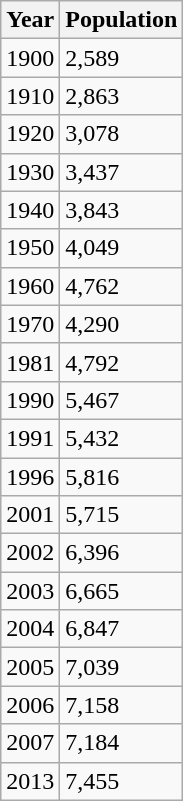<table class="wikitable">
<tr>
<th>Year</th>
<th>Population</th>
</tr>
<tr>
<td>1900</td>
<td>2,589</td>
</tr>
<tr>
<td>1910</td>
<td>2,863</td>
</tr>
<tr>
<td>1920</td>
<td>3,078</td>
</tr>
<tr>
<td>1930</td>
<td>3,437</td>
</tr>
<tr>
<td>1940</td>
<td>3,843</td>
</tr>
<tr>
<td>1950</td>
<td>4,049</td>
</tr>
<tr>
<td>1960</td>
<td>4,762</td>
</tr>
<tr>
<td>1970</td>
<td>4,290</td>
</tr>
<tr>
<td>1981</td>
<td>4,792</td>
</tr>
<tr>
<td>1990</td>
<td>5,467</td>
</tr>
<tr>
<td>1991</td>
<td>5,432</td>
</tr>
<tr>
<td>1996</td>
<td>5,816</td>
</tr>
<tr>
<td>2001</td>
<td>5,715</td>
</tr>
<tr>
<td>2002</td>
<td>6,396</td>
</tr>
<tr>
<td>2003</td>
<td>6,665</td>
</tr>
<tr>
<td>2004</td>
<td>6,847</td>
</tr>
<tr>
<td>2005</td>
<td>7,039</td>
</tr>
<tr>
<td>2006</td>
<td>7,158</td>
</tr>
<tr>
<td>2007</td>
<td>7,184</td>
</tr>
<tr>
<td>2013</td>
<td>7,455</td>
</tr>
</table>
